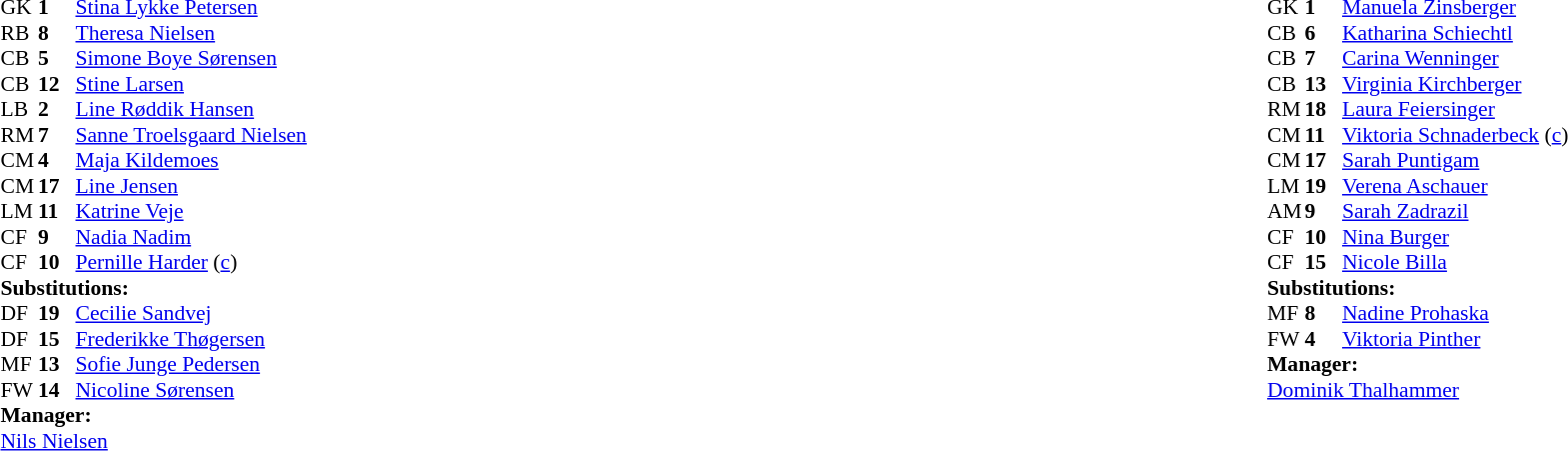<table width="100%">
<tr>
<td valign="top" width="50%"><br><table style="font-size: 90%" cellspacing="0" cellpadding="0">
<tr>
<th width="25"></th>
<th width="25"></th>
</tr>
<tr>
<td>GK</td>
<td><strong>1</strong></td>
<td><a href='#'>Stina Lykke Petersen</a></td>
</tr>
<tr>
<td>RB</td>
<td><strong>8</strong></td>
<td><a href='#'>Theresa Nielsen</a></td>
</tr>
<tr>
<td>CB</td>
<td><strong>5</strong></td>
<td><a href='#'>Simone Boye Sørensen</a></td>
</tr>
<tr>
<td>CB</td>
<td><strong>12</strong></td>
<td><a href='#'>Stine Larsen</a></td>
</tr>
<tr>
<td>LB</td>
<td><strong>2</strong></td>
<td><a href='#'>Line Røddik Hansen</a></td>
<td></td>
<td></td>
</tr>
<tr>
<td>RM</td>
<td><strong>7</strong></td>
<td><a href='#'>Sanne Troelsgaard Nielsen</a></td>
</tr>
<tr>
<td>CM</td>
<td><strong>4</strong></td>
<td><a href='#'>Maja Kildemoes</a></td>
<td></td>
<td></td>
</tr>
<tr>
<td>CM</td>
<td><strong>17</strong></td>
<td><a href='#'>Line Jensen</a></td>
<td></td>
<td></td>
</tr>
<tr>
<td>LM</td>
<td><strong>11</strong></td>
<td><a href='#'>Katrine Veje</a></td>
<td></td>
<td></td>
</tr>
<tr>
<td>CF</td>
<td><strong>9</strong></td>
<td><a href='#'>Nadia Nadim</a></td>
</tr>
<tr>
<td>CF</td>
<td><strong>10</strong></td>
<td><a href='#'>Pernille Harder</a> (<a href='#'>c</a>)</td>
<td></td>
</tr>
<tr>
<td colspan=3><strong>Substitutions:</strong></td>
</tr>
<tr>
<td>DF</td>
<td><strong>19</strong></td>
<td><a href='#'>Cecilie Sandvej</a></td>
<td></td>
<td></td>
</tr>
<tr>
<td>DF</td>
<td><strong>15</strong></td>
<td><a href='#'>Frederikke Thøgersen</a></td>
<td></td>
<td></td>
</tr>
<tr>
<td>MF</td>
<td><strong>13</strong></td>
<td><a href='#'>Sofie Junge Pedersen</a></td>
<td></td>
<td></td>
</tr>
<tr>
<td>FW</td>
<td><strong>14</strong></td>
<td><a href='#'>Nicoline Sørensen</a></td>
<td></td>
<td></td>
</tr>
<tr>
<td colspan=3><strong>Manager:</strong></td>
</tr>
<tr>
<td colspan=3><a href='#'>Nils Nielsen</a></td>
</tr>
</table>
</td>
<td valign="top"></td>
<td valign="top" width="50%"><br><table style="font-size: 90%" cellspacing="0" cellpadding="0" align="center">
<tr>
<th width="25"></th>
<th width="25"></th>
</tr>
<tr>
<td>GK</td>
<td><strong>1</strong></td>
<td><a href='#'>Manuela Zinsberger</a></td>
</tr>
<tr>
<td>CB</td>
<td><strong>6</strong></td>
<td><a href='#'>Katharina Schiechtl</a></td>
<td></td>
</tr>
<tr>
<td>CB</td>
<td><strong>7</strong></td>
<td><a href='#'>Carina Wenninger</a></td>
</tr>
<tr>
<td>CB</td>
<td><strong>13</strong></td>
<td><a href='#'>Virginia Kirchberger</a></td>
</tr>
<tr>
<td>RM</td>
<td><strong>18</strong></td>
<td><a href='#'>Laura Feiersinger</a></td>
</tr>
<tr>
<td>CM</td>
<td><strong>11</strong></td>
<td><a href='#'>Viktoria Schnaderbeck</a> (<a href='#'>c</a>)</td>
</tr>
<tr>
<td>CM</td>
<td><strong>17</strong></td>
<td><a href='#'>Sarah Puntigam</a></td>
<td></td>
<td></td>
</tr>
<tr>
<td>LM</td>
<td><strong>19</strong></td>
<td><a href='#'>Verena Aschauer</a></td>
</tr>
<tr>
<td>AM</td>
<td><strong>9</strong></td>
<td><a href='#'>Sarah Zadrazil</a></td>
<td></td>
</tr>
<tr>
<td>CF</td>
<td><strong>10</strong></td>
<td><a href='#'>Nina Burger</a></td>
</tr>
<tr>
<td>CF</td>
<td><strong>15</strong></td>
<td><a href='#'>Nicole Billa</a></td>
<td></td>
<td></td>
</tr>
<tr>
<td colspan=3><strong>Substitutions:</strong></td>
</tr>
<tr>
<td>MF</td>
<td><strong>8</strong></td>
<td><a href='#'>Nadine Prohaska</a></td>
<td></td>
<td></td>
</tr>
<tr>
<td>FW</td>
<td><strong>4</strong></td>
<td><a href='#'>Viktoria Pinther</a></td>
<td></td>
<td></td>
</tr>
<tr>
<td colspan=3><strong>Manager:</strong></td>
</tr>
<tr>
<td colspan=3><a href='#'>Dominik Thalhammer</a></td>
</tr>
</table>
</td>
</tr>
</table>
